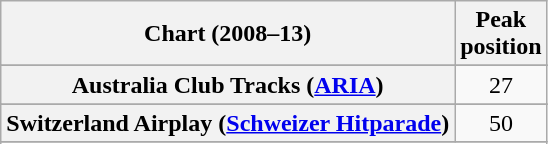<table class="wikitable sortable plainrowheaders" style="text-align:center">
<tr>
<th scope="col">Chart (2008–13)</th>
<th scope="col">Peak<br>position</th>
</tr>
<tr>
</tr>
<tr>
<th scope="row">Australia Club Tracks (<a href='#'>ARIA</a>)<br></th>
<td>27</td>
</tr>
<tr>
</tr>
<tr>
</tr>
<tr>
</tr>
<tr>
</tr>
<tr>
</tr>
<tr>
</tr>
<tr>
</tr>
<tr>
</tr>
<tr>
<th scope="row">Switzerland Airplay (<a href='#'>Schweizer Hitparade</a>)</th>
<td>50</td>
</tr>
<tr>
</tr>
<tr>
</tr>
</table>
